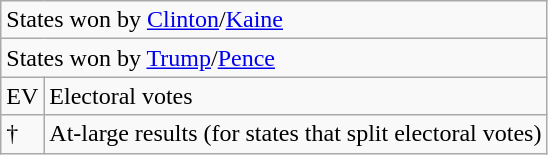<table class="wikitable">
<tr>
<td colspan=2>States won by <a href='#'>Clinton</a>/<a href='#'>Kaine</a></td>
</tr>
<tr>
<td colspan=2>States won by <a href='#'>Trump</a>/<a href='#'>Pence</a></td>
</tr>
<tr>
<td>EV</td>
<td>Electoral votes</td>
</tr>
<tr>
<td>†</td>
<td>At-large results (for states that split electoral votes)</td>
</tr>
</table>
